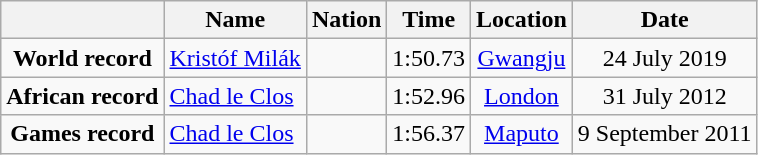<table class=wikitable style=text-align:center>
<tr>
<th></th>
<th>Name</th>
<th>Nation</th>
<th>Time</th>
<th>Location</th>
<th>Date</th>
</tr>
<tr>
<td><strong>World record</strong></td>
<td align=left><a href='#'>Kristóf Milák</a></td>
<td align=left></td>
<td align=left>1:50.73</td>
<td><a href='#'>Gwangju</a></td>
<td>24 July 2019</td>
</tr>
<tr>
<td><strong>African record</strong></td>
<td align=left><a href='#'>Chad le Clos</a></td>
<td align=left></td>
<td align=left>1:52.96</td>
<td><a href='#'>London</a></td>
<td>31 July 2012</td>
</tr>
<tr>
<td><strong>Games record</strong></td>
<td align=left><a href='#'>Chad le Clos</a></td>
<td align=left></td>
<td align=left>1:56.37</td>
<td><a href='#'>Maputo</a></td>
<td>9 September 2011</td>
</tr>
</table>
